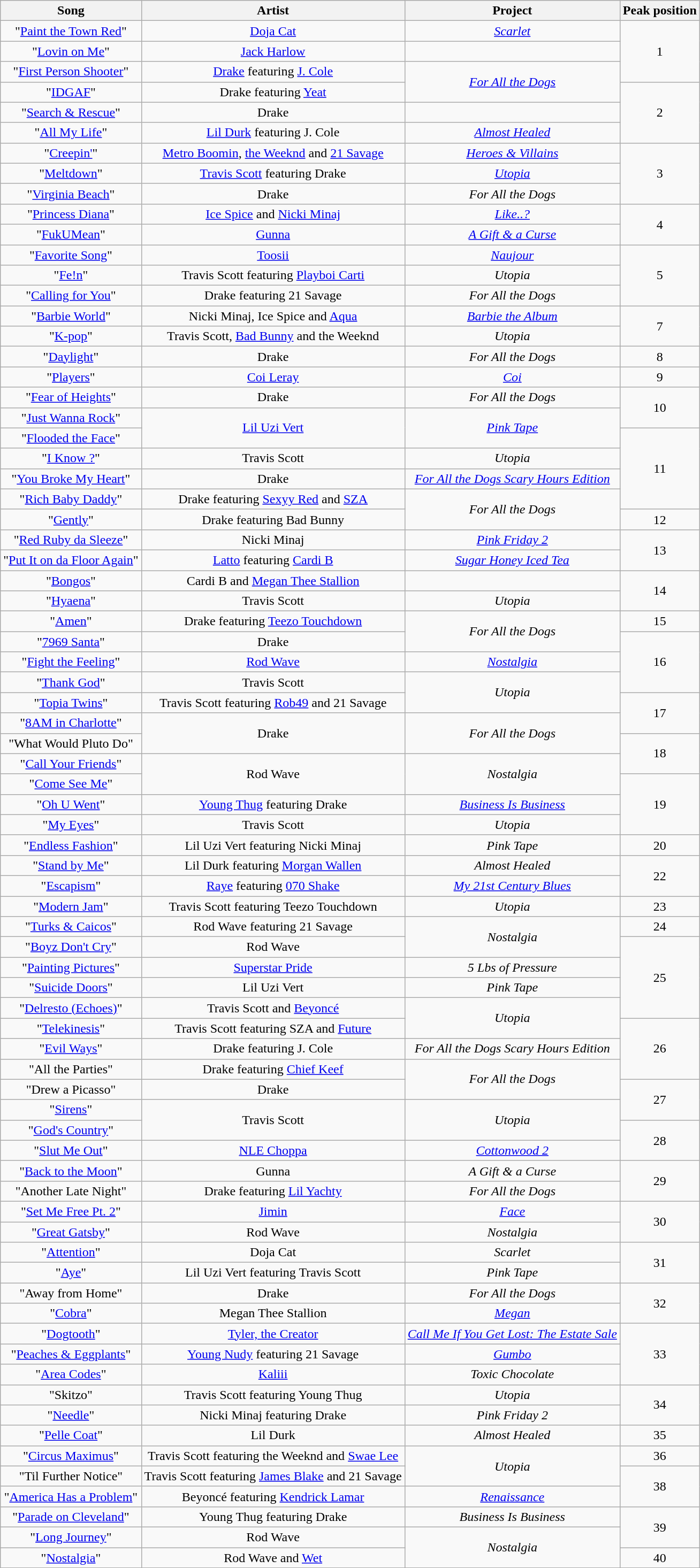<table class="wikitable sortable plainrowheaders" style="text-align:center;">
<tr>
<th scope="col">Song</th>
<th scope="col">Artist</th>
<th scope="col">Project</th>
<th scope="col">Peak position</th>
</tr>
<tr>
<td>"<a href='#'>Paint the Town Red</a>"</td>
<td><a href='#'>Doja Cat</a></td>
<td><em><a href='#'>Scarlet</a></em></td>
<td rowspan="3">1</td>
</tr>
<tr>
<td>"<a href='#'>Lovin on Me</a>"</td>
<td><a href='#'>Jack Harlow</a></td>
<td></td>
</tr>
<tr>
<td>"<a href='#'>First Person Shooter</a>"</td>
<td><a href='#'>Drake</a> featuring <a href='#'>J. Cole</a></td>
<td rowspan="2"><em><a href='#'>For All the Dogs</a></em></td>
</tr>
<tr>
<td>"<a href='#'>IDGAF</a>"</td>
<td>Drake featuring <a href='#'>Yeat</a></td>
<td rowspan="3">2</td>
</tr>
<tr>
<td>"<a href='#'>Search & Rescue</a>"</td>
<td>Drake</td>
<td></td>
</tr>
<tr>
<td>"<a href='#'>All My Life</a>"</td>
<td><a href='#'>Lil Durk</a> featuring J. Cole</td>
<td><em><a href='#'>Almost Healed</a></em></td>
</tr>
<tr>
<td>"<a href='#'>Creepin'</a>"</td>
<td><a href='#'>Metro Boomin</a>, <a href='#'>the Weeknd</a> and <a href='#'>21 Savage</a></td>
<td><em><a href='#'>Heroes & Villains</a></em></td>
<td rowspan="3">3</td>
</tr>
<tr>
<td>"<a href='#'>Meltdown</a>"</td>
<td><a href='#'>Travis Scott</a> featuring Drake</td>
<td><em><a href='#'>Utopia</a></em></td>
</tr>
<tr>
<td>"<a href='#'>Virginia Beach</a>"</td>
<td>Drake</td>
<td><em>For All the Dogs</em></td>
</tr>
<tr>
<td>"<a href='#'>Princess Diana</a>"</td>
<td><a href='#'>Ice Spice</a> and <a href='#'>Nicki Minaj</a></td>
<td><em><a href='#'>Like..?</a></em></td>
<td rowspan="2">4</td>
</tr>
<tr>
<td>"<a href='#'>FukUMean</a>"</td>
<td><a href='#'>Gunna</a></td>
<td><em><a href='#'>A Gift & a Curse</a></em></td>
</tr>
<tr>
<td>"<a href='#'>Favorite Song</a>"</td>
<td><a href='#'>Toosii</a></td>
<td><em><a href='#'>Naujour</a></em></td>
<td rowspan="3">5</td>
</tr>
<tr>
<td>"<a href='#'>Fe!n</a>"</td>
<td>Travis Scott featuring <a href='#'>Playboi Carti</a></td>
<td><em>Utopia</em></td>
</tr>
<tr>
<td>"<a href='#'>Calling for You</a>"</td>
<td>Drake featuring 21 Savage</td>
<td><em>For All the Dogs</em></td>
</tr>
<tr>
<td>"<a href='#'>Barbie World</a>"</td>
<td>Nicki Minaj, Ice Spice and <a href='#'>Aqua</a></td>
<td><em><a href='#'>Barbie the Album</a></em></td>
<td rowspan="2">7</td>
</tr>
<tr>
<td>"<a href='#'>K-pop</a>"</td>
<td>Travis Scott, <a href='#'>Bad Bunny</a> and the Weeknd</td>
<td><em>Utopia</em></td>
</tr>
<tr>
<td>"<a href='#'>Daylight</a>"</td>
<td>Drake</td>
<td><em>For All the Dogs</em></td>
<td>8</td>
</tr>
<tr>
<td>"<a href='#'>Players</a>"</td>
<td><a href='#'>Coi Leray</a></td>
<td><em><a href='#'>Coi</a></em></td>
<td>9</td>
</tr>
<tr>
<td>"<a href='#'>Fear of Heights</a>"</td>
<td>Drake</td>
<td><em>For All the Dogs</em></td>
<td rowspan="2">10</td>
</tr>
<tr>
<td>"<a href='#'>Just Wanna Rock</a>"</td>
<td rowspan="2"><a href='#'>Lil Uzi Vert</a></td>
<td rowspan="2"><em><a href='#'>Pink Tape</a></em></td>
</tr>
<tr>
<td>"<a href='#'>Flooded the Face</a>"</td>
<td rowspan="4">11</td>
</tr>
<tr>
<td>"<a href='#'>I Know ?</a>"</td>
<td>Travis Scott</td>
<td><em>Utopia</em></td>
</tr>
<tr>
<td>"<a href='#'>You Broke My Heart</a>"</td>
<td>Drake</td>
<td><em><a href='#'>For All the Dogs Scary Hours Edition</a></em></td>
</tr>
<tr>
<td>"<a href='#'>Rich Baby Daddy</a>"</td>
<td>Drake featuring <a href='#'>Sexyy Red</a> and <a href='#'>SZA</a></td>
<td rowspan="2"><em>For All the Dogs</em></td>
</tr>
<tr>
<td>"<a href='#'>Gently</a>"</td>
<td>Drake featuring Bad Bunny</td>
<td>12</td>
</tr>
<tr>
<td>"<a href='#'>Red Ruby da Sleeze</a>"</td>
<td>Nicki Minaj</td>
<td><em><a href='#'>Pink Friday 2</a></em></td>
<td rowspan="2">13</td>
</tr>
<tr>
<td>"<a href='#'>Put It on da Floor Again</a>"</td>
<td><a href='#'>Latto</a> featuring <a href='#'>Cardi B</a></td>
<td><em><a href='#'>Sugar Honey Iced Tea</a></em></td>
</tr>
<tr>
<td>"<a href='#'>Bongos</a>"</td>
<td>Cardi B and <a href='#'>Megan Thee Stallion</a></td>
<td></td>
<td rowspan="2">14</td>
</tr>
<tr>
<td>"<a href='#'>Hyaena</a>"</td>
<td>Travis Scott</td>
<td><em>Utopia</em></td>
</tr>
<tr>
<td>"<a href='#'>Amen</a>"</td>
<td>Drake featuring <a href='#'>Teezo Touchdown</a></td>
<td rowspan="2"><em>For All the Dogs</em></td>
<td>15</td>
</tr>
<tr>
<td>"<a href='#'>7969 Santa</a>"</td>
<td>Drake</td>
<td rowspan="3">16</td>
</tr>
<tr>
<td>"<a href='#'>Fight the Feeling</a>"</td>
<td><a href='#'>Rod Wave</a></td>
<td><em><a href='#'>Nostalgia</a></em></td>
</tr>
<tr>
<td>"<a href='#'>Thank God</a>"</td>
<td>Travis Scott</td>
<td rowspan="2"><em>Utopia</em></td>
</tr>
<tr>
<td>"<a href='#'>Topia Twins</a>"</td>
<td>Travis Scott featuring <a href='#'>Rob49</a> and 21 Savage</td>
<td rowspan="2">17</td>
</tr>
<tr>
<td>"<a href='#'>8AM in Charlotte</a>"</td>
<td rowspan="2">Drake</td>
<td rowspan="2"><em>For All the Dogs</em></td>
</tr>
<tr>
<td>"What Would Pluto Do"</td>
<td rowspan="2">18</td>
</tr>
<tr>
<td>"<a href='#'>Call Your Friends</a>"</td>
<td rowspan="2">Rod Wave</td>
<td rowspan="2"><em>Nostalgia</em></td>
</tr>
<tr>
<td>"<a href='#'>Come See Me</a>"</td>
<td rowspan="3">19</td>
</tr>
<tr>
<td>"<a href='#'>Oh U Went</a>"</td>
<td><a href='#'>Young Thug</a> featuring Drake</td>
<td><em><a href='#'>Business Is Business</a></em></td>
</tr>
<tr>
<td>"<a href='#'>My Eyes</a>"</td>
<td>Travis Scott</td>
<td><em>Utopia</em></td>
</tr>
<tr>
<td>"<a href='#'>Endless Fashion</a>"</td>
<td>Lil Uzi Vert featuring Nicki Minaj</td>
<td><em>Pink Tape</em></td>
<td>20</td>
</tr>
<tr>
<td>"<a href='#'>Stand by Me</a>"</td>
<td>Lil Durk featuring <a href='#'>Morgan Wallen</a></td>
<td><em>Almost Healed</em></td>
<td rowspan="2">22</td>
</tr>
<tr>
<td>"<a href='#'>Escapism</a>"</td>
<td><a href='#'>Raye</a> featuring <a href='#'>070 Shake</a></td>
<td><em><a href='#'>My 21st Century Blues</a></em></td>
</tr>
<tr>
<td>"<a href='#'>Modern Jam</a>"</td>
<td>Travis Scott featuring Teezo Touchdown</td>
<td><em>Utopia</em></td>
<td>23</td>
</tr>
<tr>
<td>"<a href='#'>Turks & Caicos</a>"</td>
<td>Rod Wave featuring 21 Savage</td>
<td rowspan="2"><em>Nostalgia</em></td>
<td>24</td>
</tr>
<tr>
<td>"<a href='#'>Boyz Don't Cry</a>"</td>
<td>Rod Wave</td>
<td rowspan="4">25</td>
</tr>
<tr>
<td>"<a href='#'>Painting Pictures</a>"</td>
<td><a href='#'>Superstar Pride</a></td>
<td><em>5 Lbs of Pressure</em></td>
</tr>
<tr>
<td>"<a href='#'>Suicide Doors</a>"</td>
<td>Lil Uzi Vert</td>
<td><em>Pink Tape</em></td>
</tr>
<tr>
<td>"<a href='#'>Delresto (Echoes)</a>"</td>
<td>Travis Scott and <a href='#'>Beyoncé</a></td>
<td rowspan="2"><em>Utopia</em></td>
</tr>
<tr>
<td>"<a href='#'>Telekinesis</a>"</td>
<td>Travis Scott featuring SZA and <a href='#'>Future</a></td>
<td rowspan="3">26</td>
</tr>
<tr>
<td>"<a href='#'>Evil Ways</a>"</td>
<td>Drake featuring J. Cole</td>
<td><em>For All the Dogs Scary Hours Edition</em></td>
</tr>
<tr>
<td>"All the Parties"</td>
<td>Drake featuring <a href='#'>Chief Keef</a></td>
<td rowspan="2"><em>For All the Dogs</em></td>
</tr>
<tr>
<td>"Drew a Picasso"</td>
<td>Drake</td>
<td rowspan="2">27</td>
</tr>
<tr>
<td>"<a href='#'>Sirens</a>"</td>
<td rowspan="2">Travis Scott</td>
<td rowspan="2"><em>Utopia</em></td>
</tr>
<tr>
<td>"<a href='#'>God's Country</a>"</td>
<td rowspan="2">28</td>
</tr>
<tr>
<td>"<a href='#'>Slut Me Out</a>"</td>
<td><a href='#'>NLE Choppa</a></td>
<td><em><a href='#'>Cottonwood 2</a></em></td>
</tr>
<tr>
<td>"<a href='#'>Back to the Moon</a>"</td>
<td>Gunna</td>
<td><em>A Gift & a Curse</em></td>
<td rowspan="2">29</td>
</tr>
<tr>
<td>"Another Late Night"</td>
<td>Drake featuring <a href='#'>Lil Yachty</a></td>
<td><em>For All the Dogs</em></td>
</tr>
<tr>
<td>"<a href='#'>Set Me Free Pt. 2</a>"</td>
<td><a href='#'>Jimin</a></td>
<td><em><a href='#'>Face</a></em></td>
<td rowspan="2">30</td>
</tr>
<tr>
<td>"<a href='#'>Great Gatsby</a>"</td>
<td>Rod Wave</td>
<td><em>Nostalgia</em></td>
</tr>
<tr>
<td>"<a href='#'>Attention</a>"</td>
<td>Doja Cat</td>
<td><em>Scarlet</em></td>
<td rowspan="2">31</td>
</tr>
<tr>
<td>"<a href='#'>Aye</a>"</td>
<td>Lil Uzi Vert featuring Travis Scott</td>
<td><em>Pink Tape</em></td>
</tr>
<tr>
<td>"Away from Home"</td>
<td>Drake</td>
<td><em>For All the Dogs</em></td>
<td rowspan="2">32</td>
</tr>
<tr>
<td>"<a href='#'>Cobra</a>"</td>
<td>Megan Thee Stallion</td>
<td><em><a href='#'>Megan</a></em></td>
</tr>
<tr>
<td>"<a href='#'>Dogtooth</a>"</td>
<td><a href='#'>Tyler, the Creator</a></td>
<td><em><a href='#'>Call Me If You Get Lost: The Estate Sale</a></em></td>
<td rowspan="3">33</td>
</tr>
<tr>
<td>"<a href='#'>Peaches & Eggplants</a>"</td>
<td><a href='#'>Young Nudy</a> featuring 21 Savage</td>
<td><em><a href='#'>Gumbo</a></em></td>
</tr>
<tr>
<td>"<a href='#'>Area Codes</a>"</td>
<td><a href='#'>Kaliii</a></td>
<td><em>Toxic Chocolate</em></td>
</tr>
<tr>
<td>"Skitzo"</td>
<td>Travis Scott featuring Young Thug</td>
<td><em>Utopia</em></td>
<td rowspan="2">34</td>
</tr>
<tr>
<td>"<a href='#'>Needle</a>"</td>
<td>Nicki Minaj featuring Drake</td>
<td><em>Pink Friday 2</em></td>
</tr>
<tr>
<td>"<a href='#'>Pelle Coat</a>"</td>
<td>Lil Durk</td>
<td><em>Almost Healed</em></td>
<td>35</td>
</tr>
<tr>
<td>"<a href='#'>Circus Maximus</a>"</td>
<td>Travis Scott featuring the Weeknd and <a href='#'>Swae Lee</a></td>
<td rowspan="2"><em>Utopia</em></td>
<td>36</td>
</tr>
<tr>
<td>"Til Further Notice"</td>
<td>Travis Scott featuring <a href='#'>James Blake</a> and 21 Savage</td>
<td rowspan="2">38</td>
</tr>
<tr>
<td>"<a href='#'>America Has a Problem</a>"</td>
<td>Beyoncé featuring <a href='#'>Kendrick Lamar</a></td>
<td><em><a href='#'>Renaissance</a></em></td>
</tr>
<tr>
<td>"<a href='#'>Parade on Cleveland</a>"</td>
<td>Young Thug featuring Drake</td>
<td><em>Business Is Business</em></td>
<td rowspan="2">39</td>
</tr>
<tr>
<td>"<a href='#'>Long Journey</a>"</td>
<td>Rod Wave</td>
<td rowspan="2"><em>Nostalgia</em></td>
</tr>
<tr>
<td>"<a href='#'>Nostalgia</a>"</td>
<td>Rod Wave and <a href='#'>Wet</a></td>
<td>40</td>
</tr>
<tr>
</tr>
</table>
